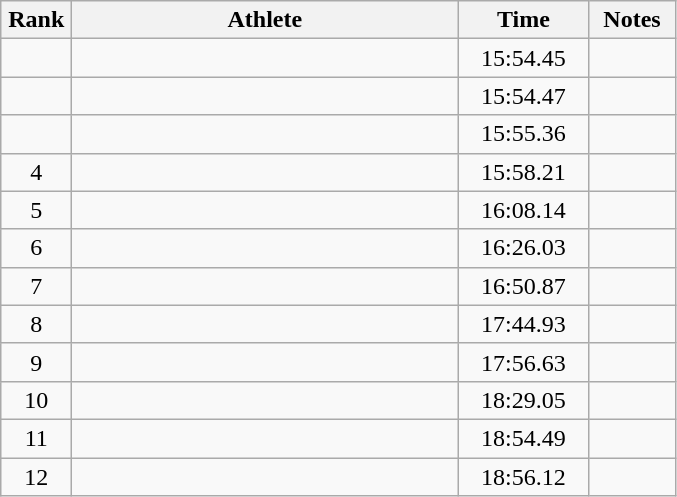<table class="wikitable" style="text-align:center">
<tr>
<th width=40>Rank</th>
<th width=250>Athlete</th>
<th width=80>Time</th>
<th width=50>Notes</th>
</tr>
<tr>
<td></td>
<td align=left></td>
<td>15:54.45</td>
<td></td>
</tr>
<tr>
<td></td>
<td align=left></td>
<td>15:54.47</td>
<td></td>
</tr>
<tr>
<td></td>
<td align=left></td>
<td>15:55.36</td>
<td></td>
</tr>
<tr>
<td>4</td>
<td align=left></td>
<td>15:58.21</td>
<td></td>
</tr>
<tr>
<td>5</td>
<td align=left></td>
<td>16:08.14</td>
<td></td>
</tr>
<tr>
<td>6</td>
<td align=left></td>
<td>16:26.03</td>
<td></td>
</tr>
<tr>
<td>7</td>
<td align=left></td>
<td>16:50.87</td>
<td></td>
</tr>
<tr>
<td>8</td>
<td align=left></td>
<td>17:44.93</td>
<td></td>
</tr>
<tr>
<td>9</td>
<td align=left></td>
<td>17:56.63</td>
<td></td>
</tr>
<tr>
<td>10</td>
<td align=left></td>
<td>18:29.05</td>
<td></td>
</tr>
<tr>
<td>11</td>
<td align=left></td>
<td>18:54.49</td>
<td></td>
</tr>
<tr>
<td>12</td>
<td align=left></td>
<td>18:56.12</td>
<td></td>
</tr>
</table>
